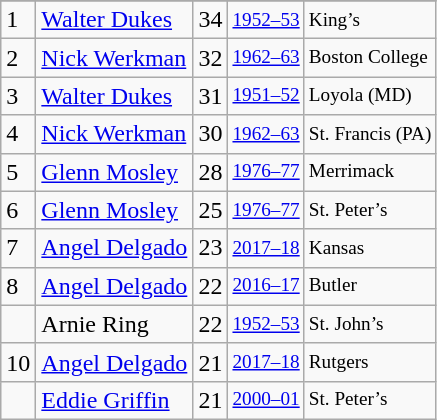<table class="wikitable">
<tr>
</tr>
<tr>
<td>1</td>
<td><a href='#'>Walter Dukes</a></td>
<td>34</td>
<td style="font-size:80%;"><a href='#'>1952–53</a></td>
<td style="font-size:80%;">King’s</td>
</tr>
<tr>
<td>2</td>
<td><a href='#'>Nick Werkman</a></td>
<td>32</td>
<td style="font-size:80%;"><a href='#'>1962–63</a></td>
<td style="font-size:80%;">Boston College</td>
</tr>
<tr>
<td>3</td>
<td><a href='#'>Walter Dukes</a></td>
<td>31</td>
<td style="font-size:80%;"><a href='#'>1951–52</a></td>
<td style="font-size:80%;">Loyola (MD)</td>
</tr>
<tr>
<td>4</td>
<td><a href='#'>Nick Werkman</a></td>
<td>30</td>
<td style="font-size:80%;"><a href='#'>1962–63</a></td>
<td style="font-size:80%;">St. Francis (PA)</td>
</tr>
<tr>
<td>5</td>
<td><a href='#'>Glenn Mosley</a></td>
<td>28</td>
<td style="font-size:80%;"><a href='#'>1976–77</a></td>
<td style="font-size:80%;">Merrimack</td>
</tr>
<tr>
<td>6</td>
<td><a href='#'>Glenn Mosley</a></td>
<td>25</td>
<td style="font-size:80%;"><a href='#'>1976–77</a></td>
<td style="font-size:80%;">St. Peter’s</td>
</tr>
<tr>
<td>7</td>
<td><a href='#'>Angel Delgado</a></td>
<td>23</td>
<td style="font-size:80%;"><a href='#'>2017–18</a></td>
<td style="font-size:80%;">Kansas</td>
</tr>
<tr>
<td>8</td>
<td><a href='#'>Angel Delgado</a></td>
<td>22</td>
<td style="font-size:80%;"><a href='#'>2016–17</a></td>
<td style="font-size:80%;">Butler</td>
</tr>
<tr>
<td></td>
<td>Arnie Ring</td>
<td>22</td>
<td style="font-size:80%;"><a href='#'>1952–53</a></td>
<td style="font-size:80%;">St. John’s</td>
</tr>
<tr>
<td>10</td>
<td><a href='#'>Angel Delgado</a></td>
<td>21</td>
<td style="font-size:80%;"><a href='#'>2017–18</a></td>
<td style="font-size:80%;">Rutgers</td>
</tr>
<tr>
<td></td>
<td><a href='#'>Eddie Griffin</a></td>
<td>21</td>
<td style="font-size:80%;"><a href='#'>2000–01</a></td>
<td style="font-size:80%;">St. Peter’s</td>
</tr>
</table>
